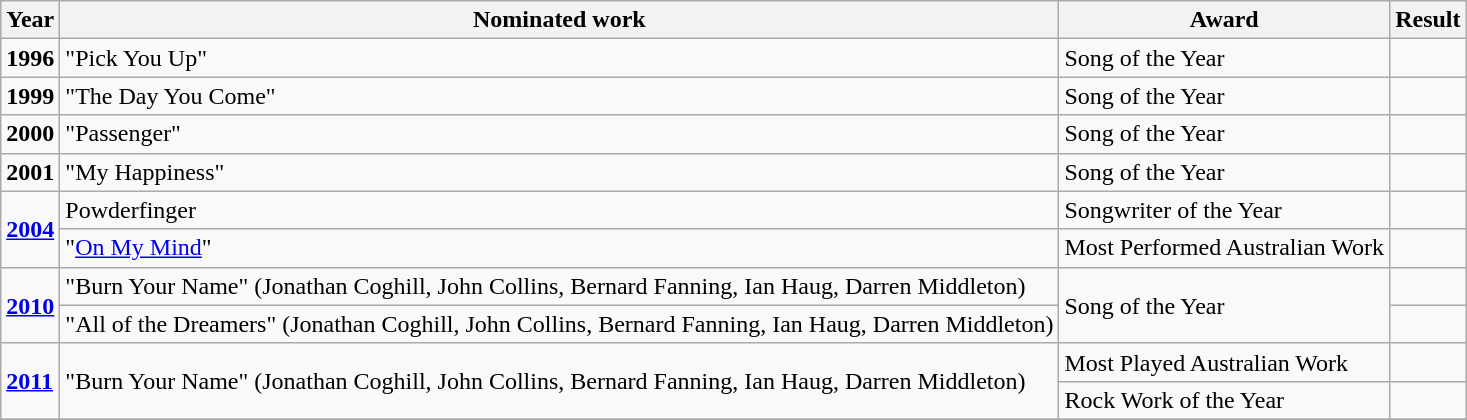<table class="wikitable">
<tr>
<th>Year</th>
<th>Nominated work</th>
<th>Award</th>
<th>Result</th>
</tr>
<tr>
<td><strong>1996</strong></td>
<td>"Pick You Up"</td>
<td>Song of the Year</td>
<td></td>
</tr>
<tr>
<td><strong>1999</strong></td>
<td>"The Day You Come"</td>
<td>Song of the Year</td>
<td></td>
</tr>
<tr>
<td><strong>2000</strong></td>
<td>"Passenger"</td>
<td>Song of the Year</td>
<td></td>
</tr>
<tr>
<td><strong>2001</strong></td>
<td>"My Happiness"</td>
<td>Song of the Year</td>
<td></td>
</tr>
<tr>
<td rowspan="2"><strong><a href='#'>2004</a></strong></td>
<td>Powderfinger</td>
<td>Songwriter of the Year</td>
<td></td>
</tr>
<tr>
<td>"<a href='#'>On My Mind</a>"</td>
<td>Most Performed Australian Work</td>
<td></td>
</tr>
<tr>
<td rowspan="2"><strong><a href='#'>2010</a></strong></td>
<td>"Burn Your Name" (Jonathan Coghill, John Collins, Bernard Fanning, Ian Haug, Darren Middleton)</td>
<td rowspan="2">Song of the Year</td>
<td></td>
</tr>
<tr>
<td>"All of the Dreamers" (Jonathan Coghill, John Collins, Bernard Fanning, Ian Haug, Darren Middleton)</td>
<td></td>
</tr>
<tr>
<td rowspan="2"><strong><a href='#'>2011</a></strong></td>
<td rowspan="2">"Burn Your Name" (Jonathan Coghill, John Collins, Bernard Fanning, Ian Haug, Darren Middleton)</td>
<td>Most Played Australian Work</td>
<td></td>
</tr>
<tr>
<td>Rock Work of the Year</td>
<td></td>
</tr>
<tr>
</tr>
</table>
